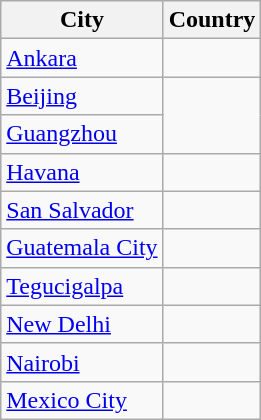<table class="wikitable">
<tr>
<th>City</th>
<th>Country</th>
</tr>
<tr>
<td><a href='#'>Ankara</a></td>
<td></td>
</tr>
<tr>
<td><a href='#'>Beijing</a></td>
<td rowspan="2"></td>
</tr>
<tr>
<td><a href='#'>Guangzhou</a></td>
</tr>
<tr>
<td><a href='#'>Havana</a></td>
<td></td>
</tr>
<tr>
<td><a href='#'>San Salvador</a></td>
<td></td>
</tr>
<tr>
<td><a href='#'>Guatemala City</a></td>
<td></td>
</tr>
<tr>
<td><a href='#'>Tegucigalpa</a></td>
<td></td>
</tr>
<tr>
<td><a href='#'>New Delhi</a></td>
<td></td>
</tr>
<tr>
<td><a href='#'>Nairobi</a></td>
<td></td>
</tr>
<tr>
<td><a href='#'>Mexico City</a></td>
<td></td>
</tr>
</table>
